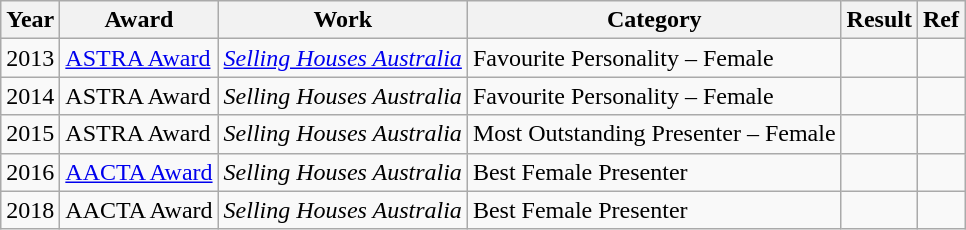<table class="wikitable">
<tr>
<th>Year</th>
<th>Award</th>
<th>Work</th>
<th>Category</th>
<th>Result</th>
<th>Ref</th>
</tr>
<tr>
<td>2013</td>
<td><a href='#'>ASTRA Award</a></td>
<td><em><a href='#'>Selling Houses Australia</a></em></td>
<td>Favourite Personality – Female</td>
<td></td>
<td></td>
</tr>
<tr>
<td>2014</td>
<td>ASTRA Award</td>
<td><em>Selling Houses Australia</em></td>
<td>Favourite Personality – Female</td>
<td></td>
<td></td>
</tr>
<tr>
<td>2015</td>
<td>ASTRA Award</td>
<td><em>Selling Houses Australia</em></td>
<td>Most Outstanding Presenter – Female</td>
<td></td>
<td></td>
</tr>
<tr>
<td>2016</td>
<td><a href='#'>AACTA Award</a></td>
<td><em>Selling Houses Australia</em></td>
<td>Best Female Presenter</td>
<td></td>
<td></td>
</tr>
<tr>
<td>2018</td>
<td>AACTA Award</td>
<td><em>Selling Houses Australia</em></td>
<td>Best Female Presenter</td>
<td></td>
<td></td>
</tr>
</table>
